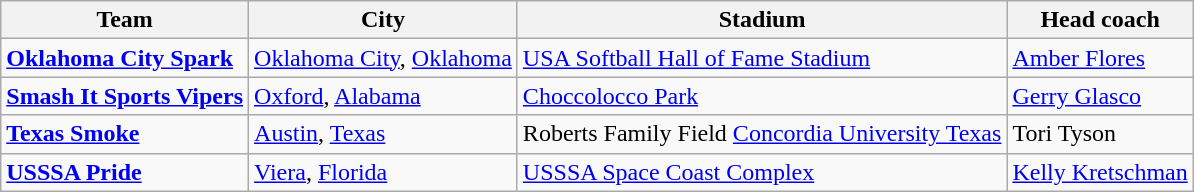<table class="wikitable">
<tr>
<th>Team</th>
<th>City</th>
<th>Stadium</th>
<th>Head coach</th>
</tr>
<tr>
<td><strong><a href='#'>Oklahoma City Spark</a></strong></td>
<td><a href='#'>Oklahoma City</a>, <a href='#'>Oklahoma</a></td>
<td><a href='#'>USA Softball Hall of Fame Stadium</a></td>
<td><a href='#'>Amber Flores</a></td>
</tr>
<tr>
<td><strong><a href='#'>Smash It Sports Vipers</a></strong></td>
<td><a href='#'>Oxford</a>, <a href='#'>Alabama</a></td>
<td><a href='#'>Choccolocco Park</a></td>
<td><a href='#'>Gerry Glasco</a></td>
</tr>
<tr>
<td><strong><a href='#'>Texas Smoke</a></strong></td>
<td><a href='#'>Austin</a>, <a href='#'>Texas</a></td>
<td>Roberts Family Field <a href='#'>Concordia University Texas</a></td>
<td>Tori Tyson</td>
</tr>
<tr>
<td><strong><a href='#'>USSSA Pride</a></strong></td>
<td><a href='#'>Viera</a>, <a href='#'>Florida</a></td>
<td><a href='#'>USSSA Space Coast Complex</a></td>
<td><a href='#'>Kelly Kretschman</a></td>
</tr>
</table>
